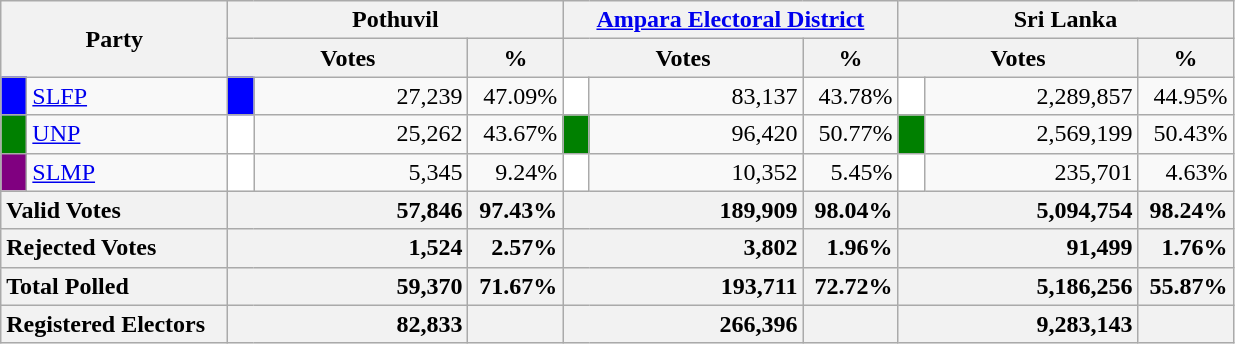<table class="wikitable">
<tr>
<th colspan="2" width="144px"rowspan="2">Party</th>
<th colspan="3" width="216px">Pothuvil</th>
<th colspan="3" width="216px"><a href='#'>Ampara Electoral District</a></th>
<th colspan="3" width="216px">Sri Lanka</th>
</tr>
<tr>
<th colspan="2" width="144px">Votes</th>
<th>%</th>
<th colspan="2" width="144px">Votes</th>
<th>%</th>
<th colspan="2" width="144px">Votes</th>
<th>%</th>
</tr>
<tr>
<td style="background-color:blue;" width="10px"></td>
<td style="text-align:left;"><a href='#'>SLFP</a></td>
<td style="background-color:blue;" width="10px"></td>
<td style="text-align:right;">27,239</td>
<td style="text-align:right;">47.09%</td>
<td style="background-color:white;" width="10px"></td>
<td style="text-align:right;">83,137</td>
<td style="text-align:right;">43.78%</td>
<td style="background-color:white;" width="10px"></td>
<td style="text-align:right;">2,289,857</td>
<td style="text-align:right;">44.95%</td>
</tr>
<tr>
<td style="background-color:green;" width="10px"></td>
<td style="text-align:left;"><a href='#'>UNP</a></td>
<td style="background-color:white;" width="10px"></td>
<td style="text-align:right;">25,262</td>
<td style="text-align:right;">43.67%</td>
<td style="background-color:green;" width="10px"></td>
<td style="text-align:right;">96,420</td>
<td style="text-align:right;">50.77%</td>
<td style="background-color:green;" width="10px"></td>
<td style="text-align:right;">2,569,199</td>
<td style="text-align:right;">50.43%</td>
</tr>
<tr>
<td style="background-color:purple;" width="10px"></td>
<td style="text-align:left;"><a href='#'>SLMP</a></td>
<td style="background-color:white;" width="10px"></td>
<td style="text-align:right;">5,345</td>
<td style="text-align:right;">9.24%</td>
<td style="background-color:white;" width="10px"></td>
<td style="text-align:right;">10,352</td>
<td style="text-align:right;">5.45%</td>
<td style="background-color:white;" width="10px"></td>
<td style="text-align:right;">235,701</td>
<td style="text-align:right;">4.63%</td>
</tr>
<tr>
<th colspan="2" width="144px"style="text-align:left;">Valid Votes</th>
<th style="text-align:right;"colspan="2" width="144px">57,846</th>
<th style="text-align:right;">97.43%</th>
<th style="text-align:right;"colspan="2" width="144px">189,909</th>
<th style="text-align:right;">98.04%</th>
<th style="text-align:right;"colspan="2" width="144px">5,094,754</th>
<th style="text-align:right;">98.24%</th>
</tr>
<tr>
<th colspan="2" width="144px"style="text-align:left;">Rejected Votes</th>
<th style="text-align:right;"colspan="2" width="144px">1,524</th>
<th style="text-align:right;">2.57%</th>
<th style="text-align:right;"colspan="2" width="144px">3,802</th>
<th style="text-align:right;">1.96%</th>
<th style="text-align:right;"colspan="2" width="144px">91,499</th>
<th style="text-align:right;">1.76%</th>
</tr>
<tr>
<th colspan="2" width="144px"style="text-align:left;">Total Polled</th>
<th style="text-align:right;"colspan="2" width="144px">59,370</th>
<th style="text-align:right;">71.67%</th>
<th style="text-align:right;"colspan="2" width="144px">193,711</th>
<th style="text-align:right;">72.72%</th>
<th style="text-align:right;"colspan="2" width="144px">5,186,256</th>
<th style="text-align:right;">55.87%</th>
</tr>
<tr>
<th colspan="2" width="144px"style="text-align:left;">Registered Electors</th>
<th style="text-align:right;"colspan="2" width="144px">82,833</th>
<th></th>
<th style="text-align:right;"colspan="2" width="144px">266,396</th>
<th></th>
<th style="text-align:right;"colspan="2" width="144px">9,283,143</th>
<th></th>
</tr>
</table>
